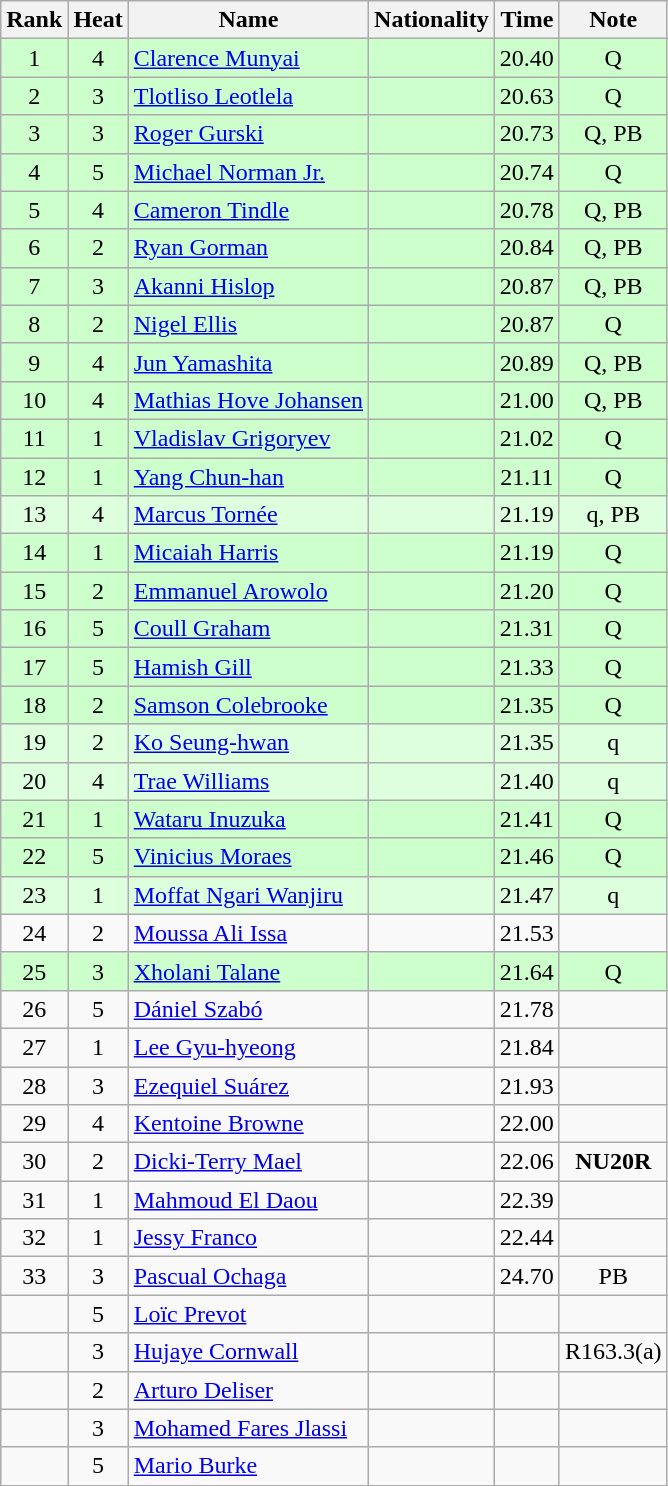<table class="wikitable sortable" style="text-align:center">
<tr>
<th>Rank</th>
<th>Heat</th>
<th>Name</th>
<th>Nationality</th>
<th>Time</th>
<th>Note</th>
</tr>
<tr bgcolor=ccffcc>
<td>1</td>
<td>4</td>
<td align=left><a href='#'>Clarence Munyai</a></td>
<td align=left></td>
<td>20.40</td>
<td>Q</td>
</tr>
<tr bgcolor=ccffcc>
<td>2</td>
<td>3</td>
<td align=left><a href='#'>Tlotliso Leotlela</a></td>
<td align=left></td>
<td>20.63</td>
<td>Q</td>
</tr>
<tr bgcolor=ccffcc>
<td>3</td>
<td>3</td>
<td align=left><a href='#'>Roger Gurski</a></td>
<td align=left></td>
<td>20.73</td>
<td>Q, PB</td>
</tr>
<tr bgcolor=ccffcc>
<td>4</td>
<td>5</td>
<td align=left><a href='#'>Michael Norman Jr.</a></td>
<td align=left></td>
<td>20.74</td>
<td>Q</td>
</tr>
<tr bgcolor=ccffcc>
<td>5</td>
<td>4</td>
<td align=left><a href='#'>Cameron Tindle</a></td>
<td align=left></td>
<td>20.78</td>
<td>Q, PB</td>
</tr>
<tr bgcolor=ccffcc>
<td>6</td>
<td>2</td>
<td align=left><a href='#'>Ryan Gorman</a></td>
<td align=left></td>
<td>20.84</td>
<td>Q, PB</td>
</tr>
<tr bgcolor=ccffcc>
<td>7</td>
<td>3</td>
<td align=left><a href='#'>Akanni Hislop</a></td>
<td align=left></td>
<td>20.87</td>
<td>Q, PB</td>
</tr>
<tr bgcolor=ccffcc>
<td>8</td>
<td>2</td>
<td align=left><a href='#'>Nigel Ellis</a></td>
<td align=left></td>
<td>20.87</td>
<td>Q</td>
</tr>
<tr bgcolor=ccffcc>
<td>9</td>
<td>4</td>
<td align=left><a href='#'>Jun Yamashita</a></td>
<td align=left></td>
<td>20.89</td>
<td>Q, PB</td>
</tr>
<tr bgcolor=ccffcc>
<td>10</td>
<td>4</td>
<td align=left><a href='#'>Mathias Hove Johansen</a></td>
<td align=left></td>
<td>21.00</td>
<td>Q, PB</td>
</tr>
<tr bgcolor=ccffcc>
<td>11</td>
<td>1</td>
<td align=left><a href='#'>Vladislav Grigoryev</a></td>
<td align=left></td>
<td>21.02</td>
<td>Q</td>
</tr>
<tr bgcolor=ccffcc>
<td>12</td>
<td>1</td>
<td align=left><a href='#'>Yang Chun-han</a></td>
<td align=left></td>
<td>21.11</td>
<td>Q</td>
</tr>
<tr bgcolor=ddffdd>
<td>13</td>
<td>4</td>
<td align=left><a href='#'>Marcus Tornée</a></td>
<td align=left></td>
<td>21.19</td>
<td>q, PB</td>
</tr>
<tr bgcolor=ccffcc>
<td>14</td>
<td>1</td>
<td align=left><a href='#'>Micaiah Harris</a></td>
<td align=left></td>
<td>21.19</td>
<td>Q</td>
</tr>
<tr bgcolor=ccffcc>
<td>15</td>
<td>2</td>
<td align=left><a href='#'>Emmanuel Arowolo</a></td>
<td align=left></td>
<td>21.20</td>
<td>Q</td>
</tr>
<tr bgcolor=ccffcc>
<td>16</td>
<td>5</td>
<td align=left><a href='#'>Coull Graham</a></td>
<td align=left></td>
<td>21.31</td>
<td>Q</td>
</tr>
<tr bgcolor=ccffcc>
<td>17</td>
<td>5</td>
<td align=left><a href='#'>Hamish Gill</a></td>
<td align=left></td>
<td>21.33</td>
<td>Q</td>
</tr>
<tr bgcolor=ccffcc>
<td>18</td>
<td>2</td>
<td align=left><a href='#'>Samson Colebrooke</a></td>
<td align=left></td>
<td>21.35</td>
<td>Q</td>
</tr>
<tr bgcolor=ddffdd>
<td>19</td>
<td>2</td>
<td align=left><a href='#'>Ko Seung-hwan</a></td>
<td align=left></td>
<td>21.35</td>
<td>q</td>
</tr>
<tr bgcolor=ddffdd>
<td>20</td>
<td>4</td>
<td align=left><a href='#'>Trae Williams</a></td>
<td align=left></td>
<td>21.40</td>
<td>q</td>
</tr>
<tr bgcolor=ccffcc>
<td>21</td>
<td>1</td>
<td align=left><a href='#'>Wataru Inuzuka</a></td>
<td align=left></td>
<td>21.41</td>
<td>Q</td>
</tr>
<tr bgcolor=ccffcc>
<td>22</td>
<td>5</td>
<td align=left><a href='#'>Vinicius Moraes</a></td>
<td align=left></td>
<td>21.46</td>
<td>Q</td>
</tr>
<tr bgcolor=ddffdd>
<td>23</td>
<td>1</td>
<td align=left><a href='#'>Moffat Ngari Wanjiru</a></td>
<td align=left></td>
<td>21.47</td>
<td>q</td>
</tr>
<tr>
<td>24</td>
<td>2</td>
<td align=left><a href='#'>Moussa Ali Issa</a></td>
<td align=left></td>
<td>21.53</td>
<td></td>
</tr>
<tr bgcolor=ccffcc>
<td>25</td>
<td>3</td>
<td align=left><a href='#'>Xholani Talane</a></td>
<td align=left></td>
<td>21.64</td>
<td>Q</td>
</tr>
<tr>
<td>26</td>
<td>5</td>
<td align=left><a href='#'>Dániel Szabó</a></td>
<td align=left></td>
<td>21.78</td>
<td></td>
</tr>
<tr>
<td>27</td>
<td>1</td>
<td align=left><a href='#'>Lee Gyu-hyeong</a></td>
<td align=left></td>
<td>21.84</td>
<td></td>
</tr>
<tr>
<td>28</td>
<td>3</td>
<td align=left><a href='#'>Ezequiel Suárez</a></td>
<td align=left></td>
<td>21.93</td>
<td></td>
</tr>
<tr>
<td>29</td>
<td>4</td>
<td align=left><a href='#'>Kentoine Browne</a></td>
<td align=left></td>
<td>22.00</td>
<td></td>
</tr>
<tr>
<td>30</td>
<td>2</td>
<td align=left><a href='#'>Dicki-Terry Mael</a></td>
<td align=left></td>
<td>22.06</td>
<td><strong>NU20R</strong></td>
</tr>
<tr>
<td>31</td>
<td>1</td>
<td align=left><a href='#'>Mahmoud El Daou</a></td>
<td align=left></td>
<td>22.39</td>
<td></td>
</tr>
<tr>
<td>32</td>
<td>1</td>
<td align=left><a href='#'>Jessy Franco</a></td>
<td align=left></td>
<td>22.44</td>
<td></td>
</tr>
<tr>
<td>33</td>
<td>3</td>
<td align=left><a href='#'>Pascual Ochaga</a></td>
<td align=left></td>
<td>24.70</td>
<td>PB</td>
</tr>
<tr>
<td></td>
<td>5</td>
<td align=left><a href='#'>Loïc Prevot</a></td>
<td align=left></td>
<td></td>
<td></td>
</tr>
<tr>
<td></td>
<td>3</td>
<td align=left><a href='#'>Hujaye Cornwall</a></td>
<td align=left></td>
<td></td>
<td>R163.3(a)</td>
</tr>
<tr>
<td></td>
<td>2</td>
<td align=left><a href='#'>Arturo Deliser</a></td>
<td align=left></td>
<td></td>
<td></td>
</tr>
<tr>
<td></td>
<td>3</td>
<td align=left><a href='#'>Mohamed Fares Jlassi</a></td>
<td align=left></td>
<td></td>
<td></td>
</tr>
<tr>
<td></td>
<td>5</td>
<td align=left><a href='#'>Mario Burke</a></td>
<td align=left></td>
<td></td>
<td></td>
</tr>
</table>
